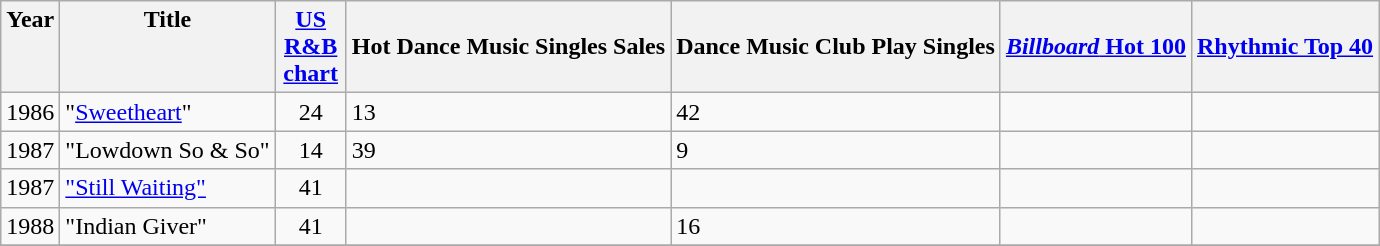<table class="wikitable">
<tr>
<th align="left" valign="top">Year</th>
<th align="left" valign="top">Title</th>
<th align="center" valign="top" width="40"><a href='#'>US R&B chart</a></th>
<th>Hot Dance Music Singles Sales</th>
<th>Dance Music Club Play Singles</th>
<th><a href='#'><em>Billboard</em> Hot 100</a></th>
<th><a href='#'>Rhythmic Top 40</a></th>
</tr>
<tr>
<td align="left" valign="top">1986</td>
<td align="left" valign="top">"<a href='#'>Sweetheart</a>"</td>
<td align="center" valign="top">24</td>
<td>13</td>
<td>42</td>
<td></td>
<td></td>
</tr>
<tr>
<td align="left" valign="top">1987</td>
<td align="left" valign="top">"Lowdown So & So"</td>
<td align="center" valign="top">14</td>
<td>39</td>
<td>9</td>
<td></td>
<td></td>
</tr>
<tr>
<td align="left" valign="top">1987</td>
<td align="left" valign="top"><a href='#'>"Still Waiting"</a></td>
<td align="center" valign="top">41</td>
<td></td>
<td></td>
<td></td>
<td></td>
</tr>
<tr>
<td align="left" valign="top">1988</td>
<td align="left" valign="top">"Indian Giver"</td>
<td align="center" valign="top">41</td>
<td></td>
<td>16</td>
<td></td>
<td></td>
</tr>
<tr>
</tr>
</table>
